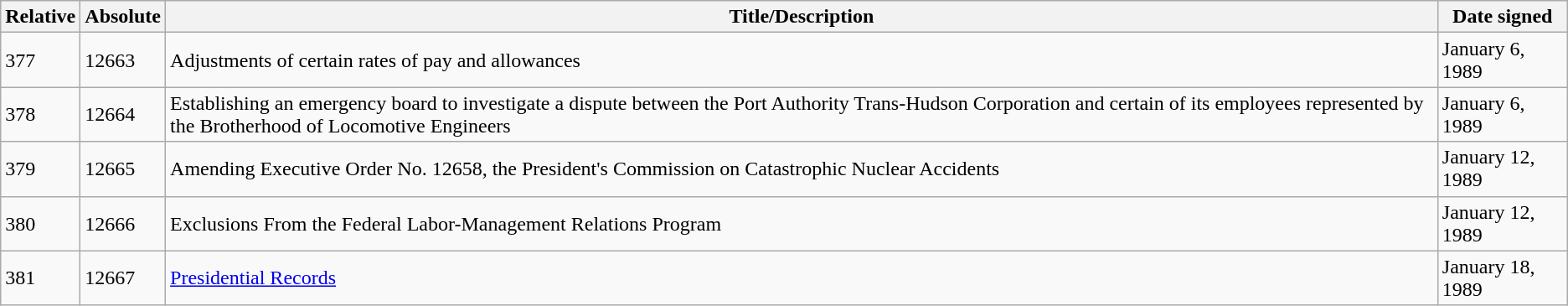<table class="wikitable">
<tr>
<th>Relative </th>
<th>Absolute </th>
<th>Title/Description</th>
<th>Date signed</th>
</tr>
<tr>
<td>377</td>
<td>12663</td>
<td>Adjustments of certain rates of pay and allowances</td>
<td>January 6, 1989</td>
</tr>
<tr>
<td>378</td>
<td>12664</td>
<td>Establishing an emergency board to investigate a dispute between the Port Authority Trans-Hudson Corporation and certain of its employees represented by the Brotherhood of Locomotive Engineers</td>
<td>January 6, 1989</td>
</tr>
<tr>
<td>379</td>
<td>12665</td>
<td>Amending Executive Order No. 12658, the President's Commission on Catastrophic Nuclear Accidents</td>
<td>January 12, 1989</td>
</tr>
<tr>
<td>380</td>
<td>12666</td>
<td>Exclusions From the Federal Labor-Management Relations Program</td>
<td>January 12, 1989</td>
</tr>
<tr>
<td>381</td>
<td>12667</td>
<td><a href='#'>Presidential Records</a></td>
<td>January 18, 1989</td>
</tr>
</table>
